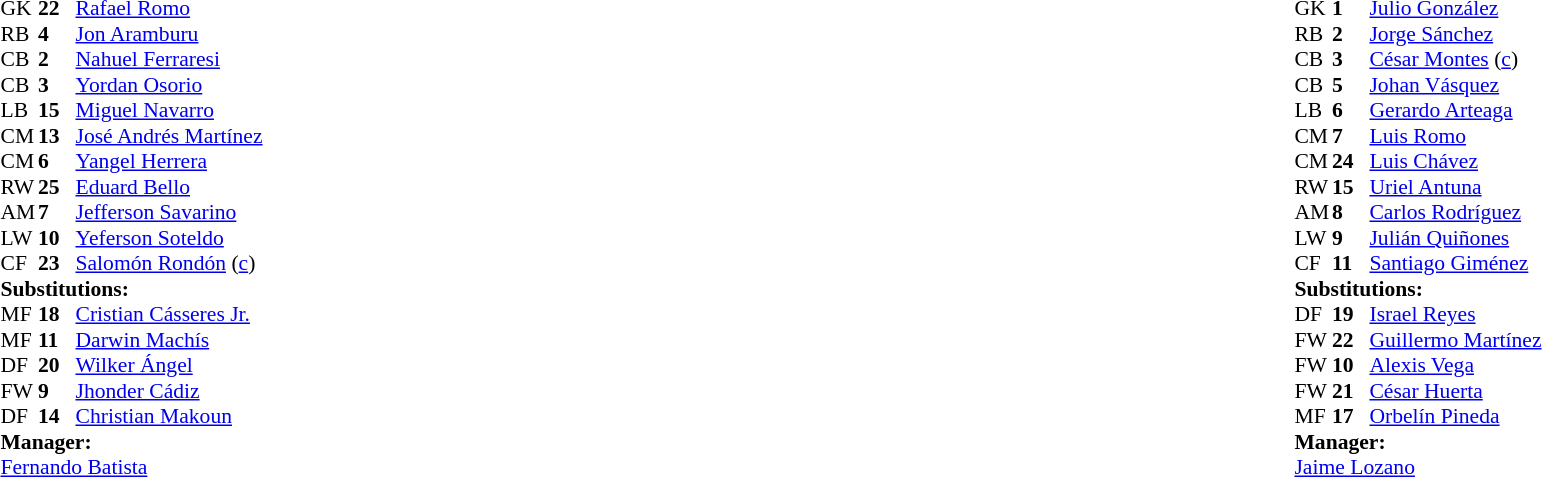<table width="100%">
<tr>
<td valign="top" width="40%"><br><table style="font-size:90%" cellspacing="0" cellpadding="0">
<tr>
<th width=25></th>
<th width=25></th>
</tr>
<tr>
<td>GK</td>
<td><strong>22</strong></td>
<td><a href='#'>Rafael Romo</a></td>
</tr>
<tr>
<td>RB</td>
<td><strong>4</strong></td>
<td><a href='#'>Jon Aramburu</a></td>
</tr>
<tr>
<td>CB</td>
<td><strong>2</strong></td>
<td><a href='#'>Nahuel Ferraresi</a></td>
<td></td>
</tr>
<tr>
<td>CB</td>
<td><strong>3</strong></td>
<td><a href='#'>Yordan Osorio</a></td>
</tr>
<tr>
<td>LB</td>
<td><strong>15</strong></td>
<td><a href='#'>Miguel Navarro</a></td>
<td></td>
</tr>
<tr>
<td>CM</td>
<td><strong>13</strong></td>
<td><a href='#'>José Andrés Martínez</a></td>
</tr>
<tr>
<td>CM</td>
<td><strong>6</strong></td>
<td><a href='#'>Yangel Herrera</a></td>
<td></td>
<td></td>
</tr>
<tr>
<td>RW</td>
<td><strong>25</strong></td>
<td><a href='#'>Eduard Bello</a></td>
<td></td>
<td></td>
</tr>
<tr>
<td>AM</td>
<td><strong>7</strong></td>
<td><a href='#'>Jefferson Savarino</a></td>
<td></td>
<td></td>
</tr>
<tr>
<td>LW</td>
<td><strong>10</strong></td>
<td><a href='#'>Yeferson Soteldo</a></td>
<td></td>
<td></td>
</tr>
<tr>
<td>CF</td>
<td><strong>23</strong></td>
<td><a href='#'>Salomón Rondón</a> (<a href='#'>c</a>)</td>
<td></td>
<td></td>
</tr>
<tr>
<td colspan=3><strong>Substitutions:</strong></td>
</tr>
<tr>
<td>MF</td>
<td><strong>18</strong></td>
<td><a href='#'>Cristian Cásseres Jr.</a></td>
<td></td>
<td></td>
</tr>
<tr>
<td>MF</td>
<td><strong>11</strong></td>
<td><a href='#'>Darwin Machís</a></td>
<td></td>
<td></td>
</tr>
<tr>
<td>DF</td>
<td><strong>20</strong></td>
<td><a href='#'>Wilker Ángel</a></td>
<td></td>
<td></td>
</tr>
<tr>
<td>FW</td>
<td><strong>9</strong></td>
<td><a href='#'>Jhonder Cádiz</a></td>
<td></td>
<td></td>
</tr>
<tr>
<td>DF</td>
<td><strong>14</strong></td>
<td><a href='#'>Christian Makoun</a></td>
<td></td>
<td></td>
</tr>
<tr>
<td colspan=3><strong>Manager:</strong></td>
</tr>
<tr>
<td colspan=3> <a href='#'>Fernando Batista</a></td>
</tr>
</table>
</td>
<td valign="top"></td>
<td valign="top" width="50%"><br><table style="font-size:90%; margin:auto" cellspacing="0" cellpadding="0">
<tr>
<th width=25></th>
<th width=25></th>
</tr>
<tr>
<td>GK</td>
<td><strong>1</strong></td>
<td><a href='#'>Julio González</a></td>
</tr>
<tr>
<td>RB</td>
<td><strong>2</strong></td>
<td><a href='#'>Jorge Sánchez</a></td>
</tr>
<tr>
<td>CB</td>
<td><strong>3</strong></td>
<td><a href='#'>César Montes</a> (<a href='#'>c</a>)</td>
<td></td>
<td></td>
</tr>
<tr>
<td>CB</td>
<td><strong>5</strong></td>
<td><a href='#'>Johan Vásquez</a></td>
</tr>
<tr>
<td>LB</td>
<td><strong>6</strong></td>
<td><a href='#'>Gerardo Arteaga</a></td>
</tr>
<tr>
<td>CM</td>
<td><strong>7</strong></td>
<td><a href='#'>Luis Romo</a></td>
</tr>
<tr>
<td>CM</td>
<td><strong>24</strong></td>
<td><a href='#'>Luis Chávez</a></td>
</tr>
<tr>
<td>RW</td>
<td><strong>15</strong></td>
<td><a href='#'>Uriel Antuna</a></td>
<td></td>
<td></td>
</tr>
<tr>
<td>AM</td>
<td><strong>8</strong></td>
<td><a href='#'>Carlos Rodríguez</a></td>
<td></td>
<td></td>
</tr>
<tr>
<td>LW</td>
<td><strong>9</strong></td>
<td><a href='#'>Julián Quiñones</a></td>
<td></td>
<td></td>
</tr>
<tr>
<td>CF</td>
<td><strong>11</strong></td>
<td><a href='#'>Santiago Giménez</a></td>
<td></td>
<td></td>
</tr>
<tr>
<td colspan=3><strong>Substitutions:</strong></td>
</tr>
<tr>
<td>DF</td>
<td><strong>19</strong></td>
<td><a href='#'>Israel Reyes</a></td>
<td></td>
<td></td>
</tr>
<tr>
<td>FW</td>
<td><strong>22</strong></td>
<td><a href='#'>Guillermo Martínez</a></td>
<td></td>
<td></td>
</tr>
<tr>
<td>FW</td>
<td><strong>10</strong></td>
<td><a href='#'>Alexis Vega</a></td>
<td></td>
<td></td>
</tr>
<tr>
<td>FW</td>
<td><strong>21</strong></td>
<td><a href='#'>César Huerta</a></td>
<td></td>
<td></td>
</tr>
<tr>
<td>MF</td>
<td><strong>17</strong></td>
<td><a href='#'>Orbelín Pineda</a></td>
<td></td>
<td></td>
</tr>
<tr>
<td colspan=3><strong>Manager:</strong></td>
</tr>
<tr>
<td colspan=3><a href='#'>Jaime Lozano</a></td>
</tr>
</table>
</td>
</tr>
</table>
